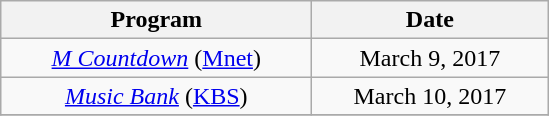<table class="wikitable" style="text-align:center;">
<tr>
<th style="width:200px;">Program</th>
<th style="width:150px;">Date</th>
</tr>
<tr>
<td><em><a href='#'>M Countdown</a></em> (<a href='#'>Mnet</a>)</td>
<td>March 9, 2017</td>
</tr>
<tr>
<td><em><a href='#'>Music Bank</a></em> (<a href='#'>KBS</a>)</td>
<td>March 10, 2017</td>
</tr>
<tr>
</tr>
</table>
